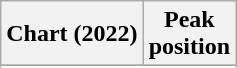<table class="wikitable sortable plainrowheaders" style="text-align:center">
<tr>
<th scope="col">Chart (2022)</th>
<th scope="col">Peak<br>position</th>
</tr>
<tr>
</tr>
<tr>
</tr>
<tr>
</tr>
</table>
